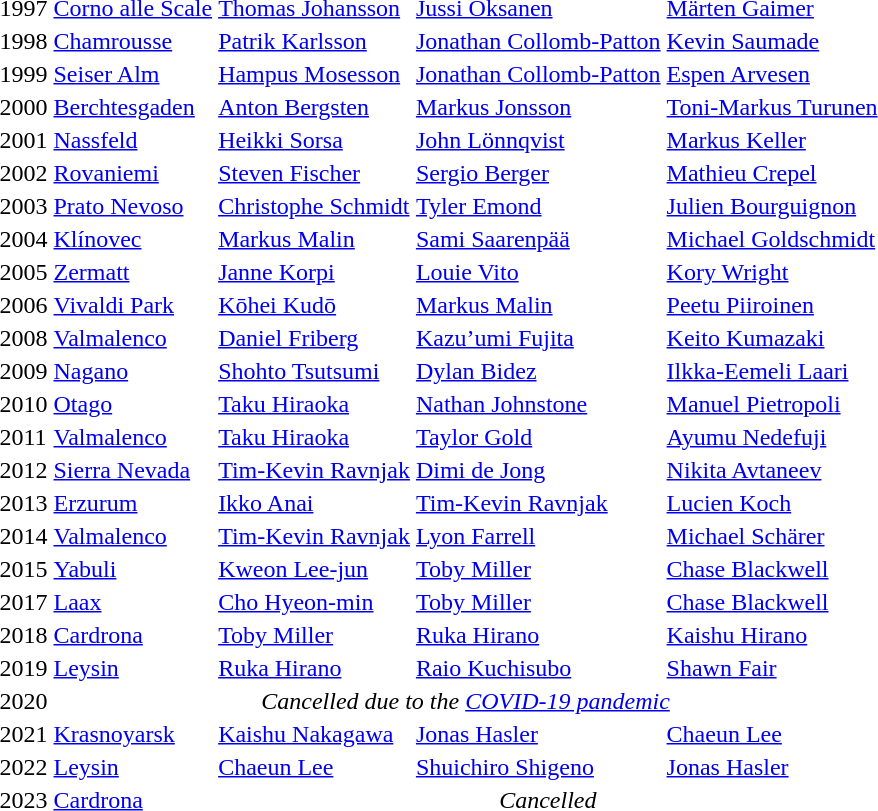<table>
<tr>
<td>1997</td>
<td> <a href='#'>Corno alle Scale</a></td>
<td> <a href='#'>Thomas Johansson</a></td>
<td> <a href='#'>Jussi Oksanen</a></td>
<td> <a href='#'>Märten Gaimer</a></td>
</tr>
<tr>
<td>1998</td>
<td> <a href='#'>Chamrousse</a></td>
<td> <a href='#'>Patrik Karlsson</a></td>
<td> <a href='#'>Jonathan Collomb-Patton</a></td>
<td> <a href='#'>Kevin Saumade</a></td>
</tr>
<tr>
<td>1999</td>
<td> <a href='#'>Seiser Alm</a></td>
<td> <a href='#'>Hampus Mosesson</a></td>
<td> <a href='#'>Jonathan Collomb-Patton</a></td>
<td> <a href='#'>Espen Arvesen</a></td>
</tr>
<tr>
<td>2000</td>
<td> <a href='#'>Berchtesgaden</a></td>
<td> <a href='#'>Anton Bergsten</a></td>
<td> <a href='#'>Markus Jonsson</a></td>
<td> <a href='#'>Toni-Markus Turunen</a></td>
</tr>
<tr>
<td>2001</td>
<td> <a href='#'>Nassfeld</a></td>
<td> <a href='#'>Heikki Sorsa</a></td>
<td> <a href='#'>John Lönnqvist</a></td>
<td> <a href='#'>Markus Keller</a></td>
</tr>
<tr>
<td>2002</td>
<td> <a href='#'>Rovaniemi</a></td>
<td> <a href='#'>Steven Fischer</a></td>
<td> <a href='#'>Sergio Berger</a></td>
<td> <a href='#'>Mathieu Crepel</a></td>
</tr>
<tr>
<td>2003</td>
<td> <a href='#'>Prato Nevoso</a></td>
<td> <a href='#'>Christophe Schmidt</a></td>
<td> <a href='#'>Tyler Emond</a></td>
<td> <a href='#'>Julien Bourguignon</a></td>
</tr>
<tr>
<td>2004</td>
<td> <a href='#'>Klínovec</a></td>
<td> <a href='#'>Markus Malin</a></td>
<td> <a href='#'>Sami Saarenpää</a></td>
<td> <a href='#'>Michael Goldschmidt</a></td>
</tr>
<tr>
<td>2005</td>
<td> <a href='#'>Zermatt</a></td>
<td> <a href='#'>Janne Korpi</a></td>
<td> <a href='#'>Louie Vito</a></td>
<td> <a href='#'>Kory Wright</a></td>
</tr>
<tr>
<td>2006</td>
<td> <a href='#'>Vivaldi Park</a></td>
<td> <a href='#'>Kōhei Kudō</a></td>
<td> <a href='#'>Markus Malin</a></td>
<td> <a href='#'>Peetu Piiroinen</a></td>
</tr>
<tr>
<td>2008</td>
<td> <a href='#'>Valmalenco</a></td>
<td> <a href='#'>Daniel Friberg</a></td>
<td> <a href='#'>Kazu’umi Fujita</a></td>
<td> <a href='#'>Keito Kumazaki</a></td>
</tr>
<tr>
<td>2009</td>
<td> <a href='#'>Nagano</a></td>
<td> <a href='#'>Shohto Tsutsumi</a></td>
<td> <a href='#'>Dylan Bidez</a></td>
<td> <a href='#'>Ilkka-Eemeli Laari</a></td>
</tr>
<tr>
<td>2010</td>
<td> <a href='#'>Otago</a></td>
<td> <a href='#'>Taku Hiraoka</a></td>
<td> <a href='#'>Nathan Johnstone</a></td>
<td> <a href='#'>Manuel Pietropoli</a></td>
</tr>
<tr>
<td>2011</td>
<td> <a href='#'>Valmalenco</a></td>
<td> <a href='#'>Taku Hiraoka</a></td>
<td> <a href='#'>Taylor Gold</a></td>
<td> <a href='#'>Ayumu Nedefuji</a></td>
</tr>
<tr>
<td>2012</td>
<td> <a href='#'>Sierra Nevada</a></td>
<td> <a href='#'>Tim-Kevin Ravnjak</a></td>
<td> <a href='#'>Dimi de Jong</a></td>
<td> <a href='#'>Nikita Avtaneev</a></td>
</tr>
<tr>
<td>2013</td>
<td> <a href='#'>Erzurum</a></td>
<td> <a href='#'>Ikko Anai</a></td>
<td> <a href='#'>Tim-Kevin Ravnjak</a></td>
<td> <a href='#'>Lucien Koch</a></td>
</tr>
<tr>
<td>2014</td>
<td> <a href='#'>Valmalenco</a></td>
<td> <a href='#'>Tim-Kevin Ravnjak</a></td>
<td> <a href='#'>Lyon Farrell</a></td>
<td> <a href='#'>Michael Schärer</a></td>
</tr>
<tr>
<td>2015</td>
<td> <a href='#'>Yabuli</a></td>
<td> <a href='#'>Kweon Lee-jun</a></td>
<td> <a href='#'>Toby Miller</a></td>
<td> <a href='#'>Chase Blackwell</a></td>
</tr>
<tr>
<td>2017</td>
<td> <a href='#'>Laax</a></td>
<td> <a href='#'>Cho Hyeon-min</a></td>
<td> <a href='#'>Toby Miller</a></td>
<td> <a href='#'>Chase Blackwell</a></td>
</tr>
<tr>
<td>2018</td>
<td> <a href='#'>Cardrona</a></td>
<td> <a href='#'>Toby Miller</a></td>
<td> <a href='#'>Ruka Hirano</a></td>
<td> <a href='#'>Kaishu Hirano</a></td>
</tr>
<tr>
<td>2019</td>
<td> <a href='#'>Leysin</a></td>
<td> <a href='#'>Ruka Hirano</a></td>
<td> <a href='#'>Raio Kuchisubo</a></td>
<td> <a href='#'>Shawn Fair</a></td>
</tr>
<tr>
<td>2020</td>
<td colspan=4 align=center><em>Cancelled due to the <a href='#'>COVID-19 pandemic</a></em></td>
</tr>
<tr>
<td>2021</td>
<td> <a href='#'>Krasnoyarsk</a></td>
<td> <a href='#'>Kaishu Nakagawa</a></td>
<td> <a href='#'>Jonas Hasler</a></td>
<td> <a href='#'>Chaeun Lee</a></td>
</tr>
<tr>
<td>2022</td>
<td> <a href='#'>Leysin</a></td>
<td> <a href='#'>Chaeun Lee</a></td>
<td> <a href='#'>Shuichiro Shigeno</a></td>
<td> <a href='#'>Jonas Hasler</a></td>
</tr>
<tr>
<td>2023</td>
<td> <a href='#'>Cardrona</a></td>
<td colspan=3 align=center><em>Cancelled</em></td>
</tr>
</table>
